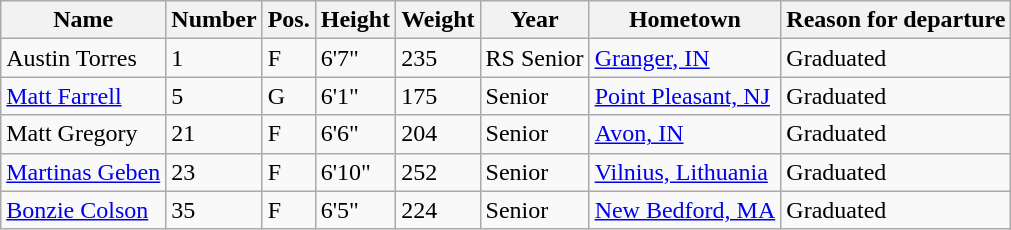<table class="wikitable sortable" border="1">
<tr>
<th>Name</th>
<th>Number</th>
<th>Pos.</th>
<th>Height</th>
<th>Weight</th>
<th>Year</th>
<th>Hometown</th>
<th class="unsortable">Reason for departure</th>
</tr>
<tr>
<td>Austin Torres</td>
<td>1</td>
<td>F</td>
<td>6'7"</td>
<td>235</td>
<td>RS Senior</td>
<td><a href='#'>Granger, IN</a></td>
<td>Graduated</td>
</tr>
<tr>
<td><a href='#'>Matt Farrell</a></td>
<td>5</td>
<td>G</td>
<td>6'1"</td>
<td>175</td>
<td>Senior</td>
<td><a href='#'>Point Pleasant, NJ</a></td>
<td>Graduated</td>
</tr>
<tr>
<td>Matt Gregory</td>
<td>21</td>
<td>F</td>
<td>6'6"</td>
<td>204</td>
<td>Senior</td>
<td><a href='#'>Avon, IN</a></td>
<td>Graduated</td>
</tr>
<tr>
<td><a href='#'>Martinas Geben</a></td>
<td>23</td>
<td>F</td>
<td>6'10"</td>
<td>252</td>
<td>Senior</td>
<td><a href='#'>Vilnius, Lithuania</a></td>
<td>Graduated</td>
</tr>
<tr>
<td><a href='#'>Bonzie Colson</a></td>
<td>35</td>
<td>F</td>
<td>6'5"</td>
<td>224</td>
<td>Senior</td>
<td><a href='#'>New Bedford, MA</a></td>
<td>Graduated</td>
</tr>
</table>
